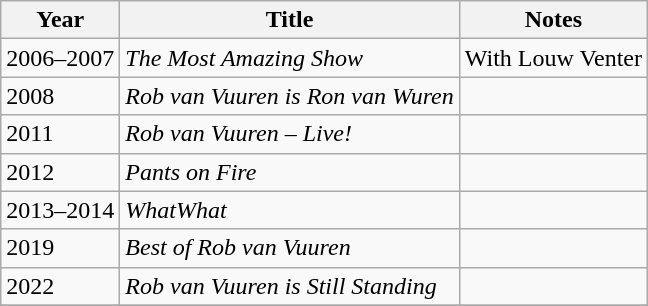<table class="wikitable sortable">
<tr>
<th>Year</th>
<th>Title</th>
<th class="unsortable">Notes</th>
</tr>
<tr>
<td>2006–2007</td>
<td><em>The Most Amazing Show</em></td>
<td>With Louw Venter</td>
</tr>
<tr>
<td>2008</td>
<td><em>Rob van Vuuren is Ron van Wuren</em></td>
<td></td>
</tr>
<tr>
<td>2011</td>
<td><em>Rob van Vuuren – Live!</em></td>
<td></td>
</tr>
<tr>
<td>2012</td>
<td><em>Pants on Fire</em></td>
<td></td>
</tr>
<tr>
<td>2013–2014</td>
<td><em>WhatWhat</em></td>
<td></td>
</tr>
<tr>
<td>2019</td>
<td><em>Best of Rob van Vuuren</em></td>
<td></td>
</tr>
<tr>
<td>2022</td>
<td><em>Rob van Vuuren is Still Standing</em></td>
<td></td>
</tr>
<tr>
</tr>
</table>
